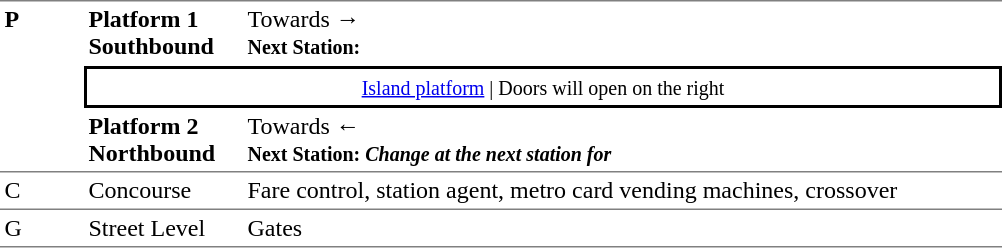<table border=0 cellspacing=0 cellpadding=3>
<tr>
<td style="border-top:solid 1px grey;border-bottom:solid 1px grey;" width=50 rowspan=3 valign=top><strong>P</strong></td>
<td style="border-top:solid 1px grey;border-bottom:solid 1px white;" width=100><span><strong>Platform 1</strong><br><strong>Southbound</strong></span></td>
<td style="border-top:solid 1px grey;border-bottom:solid 1px white;" width=500>Towards → <br><small><strong>Next Station:</strong> </small><br></td>
</tr>
<tr>
<td style="border-top:solid 2px black;border-right:solid 2px black;border-left:solid 2px black;border-bottom:solid 2px black;text-align:center;" colspan=2><small><a href='#'>Island platform</a> | Doors will open on the right </small></td>
</tr>
<tr>
<td style="border-bottom:solid 1px grey;" width=100><span><strong>Platform 2</strong><br><strong>Northbound</strong></span></td>
<td style="border-bottom:solid 1px grey;" width="500">Towards ← <br><small><strong>Next Station:</strong> </small> <small><strong><em>Change at the next station for <strong><em></small></td>
</tr>
<tr>
<td style="border-bottom:solid 1px grey;"></strong>C<strong></td>
<td style="border-bottom:solid 1px grey;">Concourse</td>
<td style="border-bottom:solid 1px grey;">Fare control, station agent, metro card vending machines, crossover</td>
</tr>
<tr>
<td style="border-bottom:solid 1px grey;" width=50 valign=top></strong>G<strong></td>
<td style="border-bottom:solid 1px grey;" width=100 valign=top>Street Level</td>
<td style="border-bottom:solid 1px grey;" width=500 valign=top>Gates</td>
</tr>
</table>
